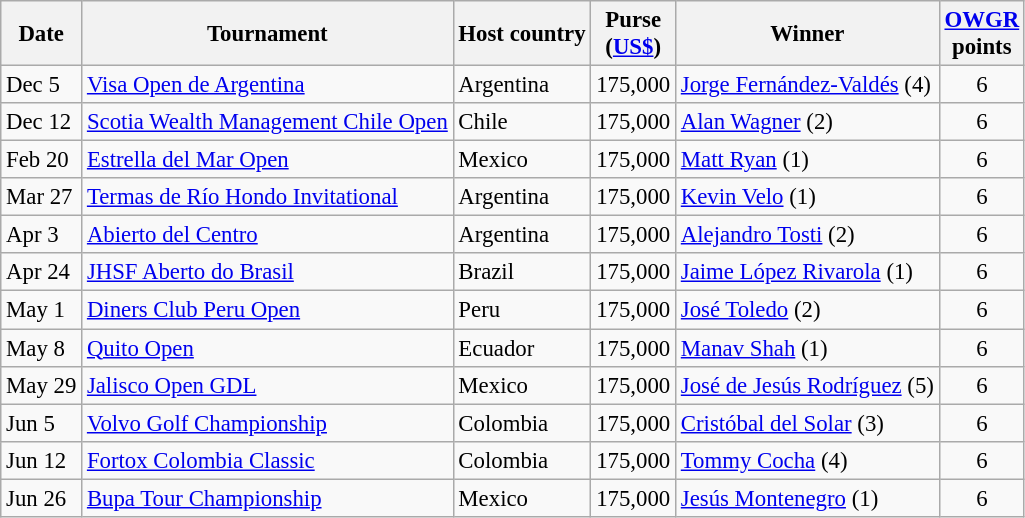<table class="wikitable" style="font-size:95%;">
<tr>
<th>Date</th>
<th>Tournament</th>
<th>Host country</th>
<th>Purse<br>(<a href='#'>US$</a>)</th>
<th>Winner</th>
<th><a href='#'>OWGR</a><br>points</th>
</tr>
<tr>
<td>Dec 5</td>
<td><a href='#'>Visa Open de Argentina</a></td>
<td>Argentina</td>
<td align=right>175,000</td>
<td> <a href='#'>Jorge Fernández-Valdés</a> (4)</td>
<td align=center>6</td>
</tr>
<tr>
<td>Dec 12</td>
<td><a href='#'>Scotia Wealth Management Chile Open</a></td>
<td>Chile</td>
<td align=right>175,000</td>
<td> <a href='#'>Alan Wagner</a> (2)</td>
<td align=center>6</td>
</tr>
<tr>
<td>Feb 20</td>
<td><a href='#'>Estrella del Mar Open</a></td>
<td>Mexico</td>
<td align=right>175,000</td>
<td> <a href='#'>Matt Ryan</a> (1)</td>
<td align=center>6</td>
</tr>
<tr>
<td>Mar 27</td>
<td><a href='#'>Termas de Río Hondo Invitational</a></td>
<td>Argentina</td>
<td align=right>175,000</td>
<td> <a href='#'>Kevin Velo</a> (1)</td>
<td align=center>6</td>
</tr>
<tr>
<td>Apr 3</td>
<td><a href='#'>Abierto del Centro</a></td>
<td>Argentina</td>
<td align=right>175,000</td>
<td> <a href='#'>Alejandro Tosti</a> (2)</td>
<td align=center>6</td>
</tr>
<tr>
<td>Apr 24</td>
<td><a href='#'>JHSF Aberto do Brasil</a></td>
<td>Brazil</td>
<td align=right>175,000</td>
<td> <a href='#'>Jaime López Rivarola</a> (1)</td>
<td align=center>6</td>
</tr>
<tr>
<td>May 1</td>
<td><a href='#'>Diners Club Peru Open</a></td>
<td>Peru</td>
<td align=right>175,000</td>
<td> <a href='#'>José Toledo</a> (2)</td>
<td align=center>6</td>
</tr>
<tr>
<td>May 8</td>
<td><a href='#'>Quito Open</a></td>
<td>Ecuador</td>
<td align=right>175,000</td>
<td> <a href='#'>Manav Shah</a> (1)</td>
<td align=center>6</td>
</tr>
<tr>
<td>May 29</td>
<td><a href='#'>Jalisco Open GDL</a></td>
<td>Mexico</td>
<td align=right>175,000</td>
<td> <a href='#'>José de Jesús Rodríguez</a> (5)</td>
<td align=center>6</td>
</tr>
<tr>
<td>Jun 5</td>
<td><a href='#'>Volvo Golf Championship</a></td>
<td>Colombia</td>
<td align=right>175,000</td>
<td> <a href='#'>Cristóbal del Solar</a> (3)</td>
<td align=center>6</td>
</tr>
<tr>
<td>Jun 12</td>
<td><a href='#'>Fortox Colombia Classic</a></td>
<td>Colombia</td>
<td align=right>175,000</td>
<td> <a href='#'>Tommy Cocha</a> (4)</td>
<td align=center>6</td>
</tr>
<tr>
<td>Jun 26</td>
<td><a href='#'>Bupa Tour Championship</a></td>
<td>Mexico</td>
<td align=right>175,000</td>
<td> <a href='#'>Jesús Montenegro</a> (1)</td>
<td align=center>6</td>
</tr>
</table>
